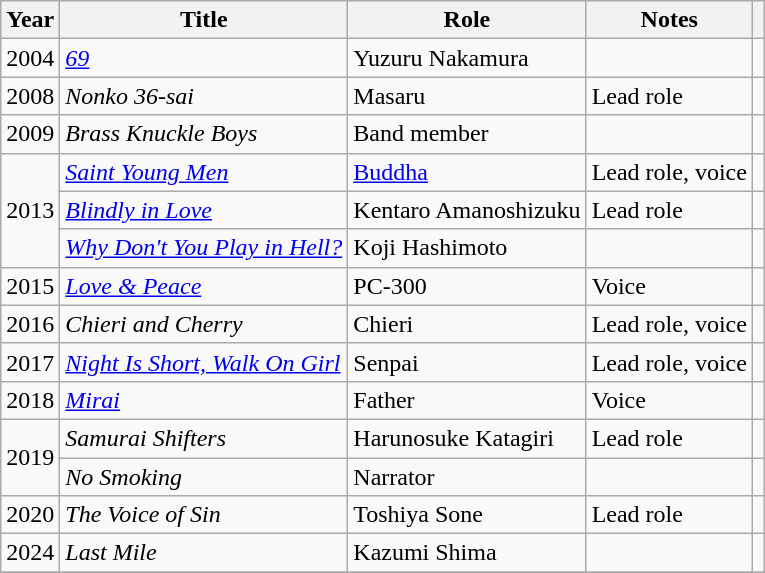<table class="wikitable plainrowheaders sortable">
<tr>
<th>Year</th>
<th>Title</th>
<th>Role</th>
<th class="unsortable">Notes</th>
<th class="unsortable"></th>
</tr>
<tr>
<td>2004</td>
<td><em><a href='#'>69</a></em></td>
<td>Yuzuru Nakamura</td>
<td></td>
<td></td>
</tr>
<tr>
<td>2008</td>
<td><em>Nonko 36-sai</em></td>
<td>Masaru</td>
<td>Lead role</td>
<td></td>
</tr>
<tr>
<td>2009</td>
<td><em>Brass Knuckle Boys</em></td>
<td>Band member</td>
<td></td>
<td></td>
</tr>
<tr>
<td rowspan="3">2013</td>
<td><em><a href='#'>Saint Young Men</a></em></td>
<td><a href='#'>Buddha</a></td>
<td>Lead role, voice</td>
<td></td>
</tr>
<tr>
<td><em><a href='#'>Blindly in Love</a></em></td>
<td>Kentaro Amanoshizuku</td>
<td>Lead role</td>
<td></td>
</tr>
<tr>
<td><em><a href='#'>Why Don't You Play in Hell?</a></em></td>
<td>Koji Hashimoto</td>
<td></td>
<td></td>
</tr>
<tr>
<td>2015</td>
<td><em><a href='#'>Love & Peace</a></em></td>
<td>PC-300</td>
<td>Voice</td>
<td></td>
</tr>
<tr>
<td>2016</td>
<td><em>Chieri and Cherry</em></td>
<td>Chieri</td>
<td>Lead role, voice</td>
<td></td>
</tr>
<tr>
<td>2017</td>
<td><em><a href='#'>Night Is Short, Walk On Girl</a></em></td>
<td>Senpai</td>
<td>Lead role, voice</td>
<td></td>
</tr>
<tr>
<td>2018</td>
<td><em><a href='#'>Mirai</a></em></td>
<td>Father</td>
<td>Voice</td>
<td></td>
</tr>
<tr>
<td rowspan="2">2019</td>
<td><em>Samurai Shifters</em></td>
<td>Harunosuke Katagiri</td>
<td>Lead role</td>
<td></td>
</tr>
<tr>
<td><em>No Smoking</em></td>
<td>Narrator</td>
<td></td>
<td></td>
</tr>
<tr>
<td>2020</td>
<td><em>The Voice of Sin</em></td>
<td>Toshiya Sone</td>
<td>Lead role</td>
<td></td>
</tr>
<tr>
<td>2024</td>
<td><em>Last Mile</em></td>
<td>Kazumi Shima</td>
<td></td>
<td></td>
</tr>
<tr>
</tr>
</table>
